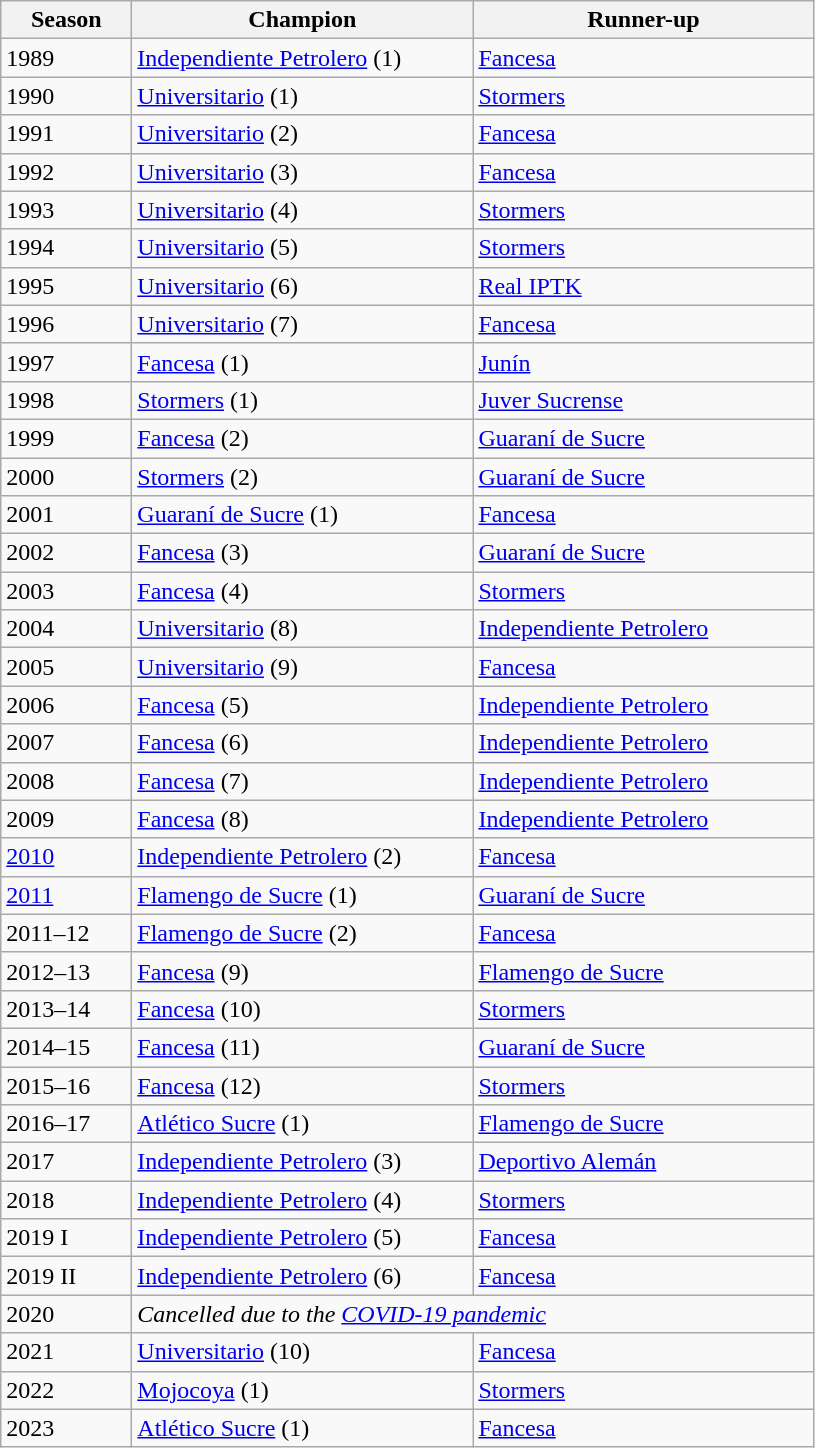<table class="wikitable sortable">
<tr>
<th width=80px>Season</th>
<th width=220px>Champion</th>
<th width=220px>Runner-up</th>
</tr>
<tr>
<td>1989</td>
<td><a href='#'>Independiente Petrolero</a> (1)</td>
<td><a href='#'>Fancesa</a></td>
</tr>
<tr>
<td>1990</td>
<td><a href='#'>Universitario</a> (1)</td>
<td><a href='#'>Stormers</a></td>
</tr>
<tr>
<td>1991</td>
<td><a href='#'>Universitario</a> (2)</td>
<td><a href='#'>Fancesa</a></td>
</tr>
<tr>
<td>1992</td>
<td><a href='#'>Universitario</a> (3)</td>
<td><a href='#'>Fancesa</a></td>
</tr>
<tr>
<td>1993</td>
<td><a href='#'>Universitario</a> (4)</td>
<td><a href='#'>Stormers</a></td>
</tr>
<tr>
<td>1994</td>
<td><a href='#'>Universitario</a> (5)</td>
<td><a href='#'>Stormers</a></td>
</tr>
<tr>
<td>1995</td>
<td><a href='#'>Universitario</a> (6)</td>
<td><a href='#'>Real IPTK</a></td>
</tr>
<tr>
<td>1996</td>
<td><a href='#'>Universitario</a> (7)</td>
<td><a href='#'>Fancesa</a></td>
</tr>
<tr>
<td>1997</td>
<td><a href='#'>Fancesa</a> (1)</td>
<td><a href='#'>Junín</a></td>
</tr>
<tr>
<td>1998</td>
<td><a href='#'>Stormers</a> (1)</td>
<td><a href='#'>Juver Sucrense</a></td>
</tr>
<tr>
<td>1999</td>
<td><a href='#'>Fancesa</a> (2)</td>
<td><a href='#'>Guaraní de Sucre</a></td>
</tr>
<tr>
<td>2000</td>
<td><a href='#'>Stormers</a> (2)</td>
<td><a href='#'>Guaraní de Sucre</a></td>
</tr>
<tr>
<td>2001</td>
<td><a href='#'>Guaraní de Sucre</a> (1)</td>
<td><a href='#'>Fancesa</a></td>
</tr>
<tr>
<td>2002</td>
<td><a href='#'>Fancesa</a> (3)</td>
<td><a href='#'>Guaraní de Sucre</a></td>
</tr>
<tr>
<td>2003</td>
<td><a href='#'>Fancesa</a> (4)</td>
<td><a href='#'>Stormers</a></td>
</tr>
<tr>
<td>2004</td>
<td><a href='#'>Universitario</a> (8)</td>
<td><a href='#'>Independiente Petrolero</a></td>
</tr>
<tr>
<td>2005</td>
<td><a href='#'>Universitario</a> (9)</td>
<td><a href='#'>Fancesa</a></td>
</tr>
<tr>
<td>2006</td>
<td><a href='#'>Fancesa</a> (5)</td>
<td><a href='#'>Independiente Petrolero</a></td>
</tr>
<tr>
<td>2007</td>
<td><a href='#'>Fancesa</a> (6)</td>
<td><a href='#'>Independiente Petrolero</a></td>
</tr>
<tr>
<td>2008</td>
<td><a href='#'>Fancesa</a> (7)</td>
<td><a href='#'>Independiente Petrolero</a></td>
</tr>
<tr>
<td>2009</td>
<td><a href='#'>Fancesa</a> (8)</td>
<td><a href='#'>Independiente Petrolero</a></td>
</tr>
<tr>
<td><a href='#'>2010</a></td>
<td><a href='#'>Independiente Petrolero</a> (2)</td>
<td><a href='#'>Fancesa</a></td>
</tr>
<tr>
<td><a href='#'>2011</a></td>
<td><a href='#'>Flamengo de Sucre</a> (1)</td>
<td><a href='#'>Guaraní de Sucre</a></td>
</tr>
<tr>
<td>2011–12</td>
<td><a href='#'>Flamengo de Sucre</a> (2)</td>
<td><a href='#'>Fancesa</a></td>
</tr>
<tr>
<td>2012–13</td>
<td><a href='#'>Fancesa</a> (9)</td>
<td><a href='#'>Flamengo de Sucre</a></td>
</tr>
<tr>
<td>2013–14</td>
<td><a href='#'>Fancesa</a> (10)</td>
<td><a href='#'>Stormers</a></td>
</tr>
<tr>
<td>2014–15</td>
<td><a href='#'>Fancesa</a> (11)</td>
<td><a href='#'>Guaraní de Sucre</a></td>
</tr>
<tr>
<td>2015–16</td>
<td><a href='#'>Fancesa</a> (12)</td>
<td><a href='#'>Stormers</a></td>
</tr>
<tr>
<td>2016–17</td>
<td><a href='#'>Atlético Sucre</a> (1)</td>
<td><a href='#'>Flamengo de Sucre</a></td>
</tr>
<tr>
<td>2017</td>
<td><a href='#'>Independiente Petrolero</a> (3)</td>
<td><a href='#'>Deportivo Alemán</a></td>
</tr>
<tr>
<td>2018</td>
<td><a href='#'>Independiente Petrolero</a> (4)</td>
<td><a href='#'>Stormers</a></td>
</tr>
<tr>
<td>2019 I</td>
<td><a href='#'>Independiente Petrolero</a> (5)</td>
<td><a href='#'>Fancesa</a></td>
</tr>
<tr>
<td>2019 II</td>
<td><a href='#'>Independiente Petrolero</a> (6)</td>
<td><a href='#'>Fancesa</a></td>
</tr>
<tr>
<td>2020</td>
<td colspan="2"><em>Cancelled due to the <a href='#'>COVID-19 pandemic</a></em></td>
</tr>
<tr>
<td>2021</td>
<td><a href='#'>Universitario</a> (10)</td>
<td><a href='#'>Fancesa</a></td>
</tr>
<tr>
<td>2022</td>
<td><a href='#'>Mojocoya</a> (1)</td>
<td><a href='#'>Stormers</a></td>
</tr>
<tr>
<td>2023</td>
<td><a href='#'>Atlético Sucre</a> (1)</td>
<td><a href='#'>Fancesa</a></td>
</tr>
</table>
